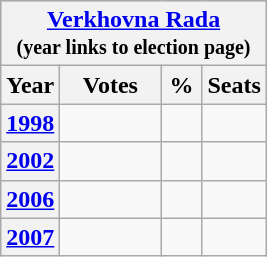<table class="wikitable" style="float:top">
<tr style="background-color:#C9C9C9">
<th colspan="9"><strong><a href='#'>Verkhovna Rada</a><br><small>(year links to election page)</small></strong></th>
</tr>
<tr>
<th style="width: 20px">Year</th>
<th style="width: 60px">Votes</th>
<th style="width: 20px">%</th>
<th style="width: 20px">Seats</th>
</tr>
<tr>
<th><a href='#'>1998</a></th>
<td></td>
<td></td>
<td></td>
</tr>
<tr>
<th><a href='#'>2002</a></th>
<td></td>
<td></td>
<td></td>
</tr>
<tr>
<th><a href='#'>2006</a></th>
<td></td>
<td></td>
<td></td>
</tr>
<tr>
<th><a href='#'>2007</a></th>
<td></td>
<td></td>
<td></td>
</tr>
</table>
